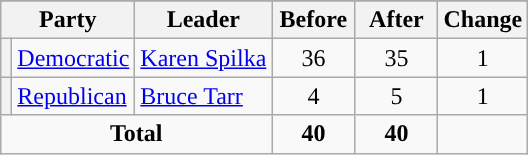<table class="wikitable" style="text-align:center;">
<tr>
</tr>
<tr>
<th colspan="2">Party</th>
<th>Leader</th>
<th style="width:3em">Before</th>
<th style="width:3em">After</th>
<th style="width:3em">Change</th>
</tr>
<tr>
<th style="background-color:"></th>
<td style="text-align:left;"><a href='#'>Democratic</a></td>
<td style="text-align:left;"><a href='#'>Karen Spilka</a></td>
<td>36</td>
<td>35</td>
<td> 1</td>
</tr>
<tr>
<th style="background-color:"></th>
<td style="text-align:left;"><a href='#'>Republican</a></td>
<td style="text-align:left;"><a href='#'>Bruce Tarr</a></td>
<td>4</td>
<td>5</td>
<td> 1</td>
</tr>
<tr>
<td colspan="3"><strong>Total</strong></td>
<td><strong>40</strong></td>
<td><strong>40</strong></td>
<td></td>
</tr>
</table>
